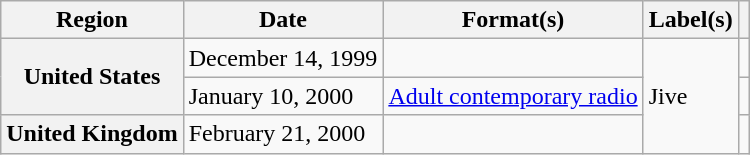<table class="wikitable plainrowheaders">
<tr>
<th scope="col">Region</th>
<th scope="col">Date</th>
<th scope="col">Format(s)</th>
<th scope="col">Label(s)</th>
<th scope="col"></th>
</tr>
<tr>
<th scope="row" rowspan="2">United States</th>
<td>December 14, 1999</td>
<td></td>
<td rowspan="3">Jive</td>
<td></td>
</tr>
<tr>
<td>January 10, 2000</td>
<td><a href='#'>Adult contemporary radio</a></td>
<td></td>
</tr>
<tr>
<th scope="row">United Kingdom</th>
<td>February 21, 2000</td>
<td></td>
<td></td>
</tr>
</table>
